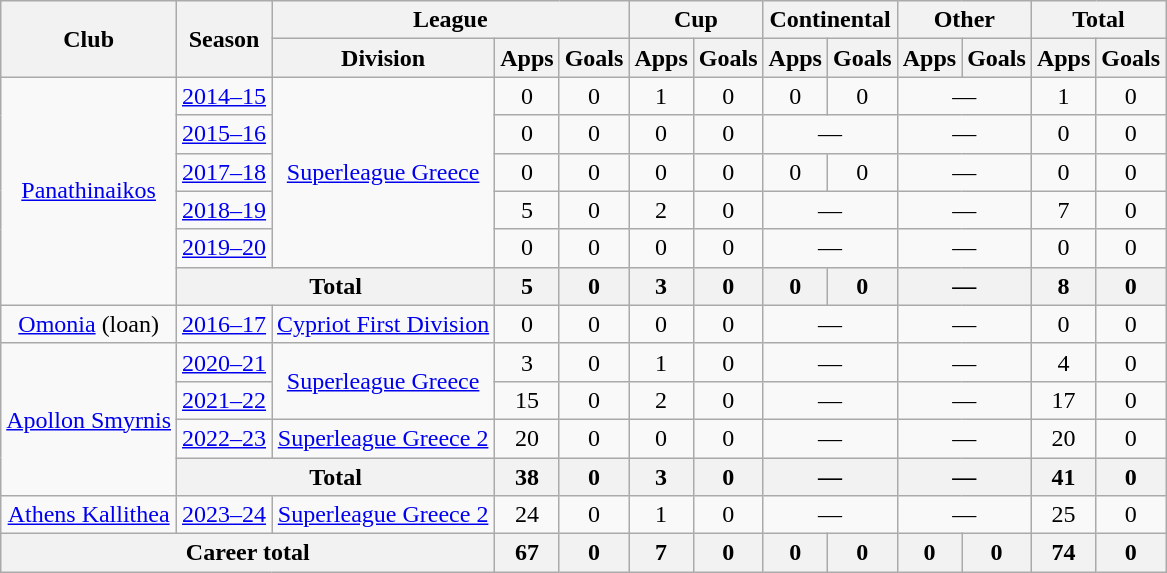<table class="wikitable" style="text-align:center">
<tr>
<th rowspan=2>Club</th>
<th rowspan=2>Season</th>
<th colspan=3>League</th>
<th colspan=2>Cup</th>
<th colspan=2>Continental</th>
<th colspan=2>Other</th>
<th colspan=2>Total</th>
</tr>
<tr>
<th>Division</th>
<th>Apps</th>
<th>Goals</th>
<th>Apps</th>
<th>Goals</th>
<th>Apps</th>
<th>Goals</th>
<th>Apps</th>
<th>Goals</th>
<th>Apps</th>
<th>Goals</th>
</tr>
<tr>
<td rowspan="6"><a href='#'>Panathinaikos</a></td>
<td><a href='#'>2014–15</a></td>
<td rowspan="5"><a href='#'>Superleague Greece</a></td>
<td>0</td>
<td>0</td>
<td>1</td>
<td>0</td>
<td>0</td>
<td>0</td>
<td colspan="2">—</td>
<td>1</td>
<td>0</td>
</tr>
<tr>
<td><a href='#'>2015–16</a></td>
<td>0</td>
<td>0</td>
<td>0</td>
<td>0</td>
<td colspan="2">—</td>
<td colspan="2">—</td>
<td>0</td>
<td>0</td>
</tr>
<tr>
<td><a href='#'>2017–18</a></td>
<td>0</td>
<td>0</td>
<td>0</td>
<td>0</td>
<td>0</td>
<td>0</td>
<td colspan="2">—</td>
<td>0</td>
<td>0</td>
</tr>
<tr>
<td><a href='#'>2018–19</a></td>
<td>5</td>
<td>0</td>
<td>2</td>
<td>0</td>
<td colspan="2">—</td>
<td colspan="2">—</td>
<td>7</td>
<td>0</td>
</tr>
<tr>
<td><a href='#'>2019–20</a></td>
<td>0</td>
<td>0</td>
<td>0</td>
<td>0</td>
<td colspan="2">—</td>
<td colspan="2">—</td>
<td>0</td>
<td>0</td>
</tr>
<tr>
<th colspan="2">Total</th>
<th>5</th>
<th>0</th>
<th>3</th>
<th>0</th>
<th>0</th>
<th>0</th>
<th colspan="2">—</th>
<th>8</th>
<th>0</th>
</tr>
<tr>
<td><a href='#'>Omonia</a> (loan)</td>
<td><a href='#'>2016–17</a></td>
<td><a href='#'>Cypriot First Division</a></td>
<td>0</td>
<td>0</td>
<td>0</td>
<td>0</td>
<td colspan="2">—</td>
<td colspan="2">—</td>
<td>0</td>
<td>0</td>
</tr>
<tr>
<td rowspan="4"><a href='#'>Apollon Smyrnis</a></td>
<td><a href='#'>2020–21</a></td>
<td rowspan="2"><a href='#'>Superleague Greece</a></td>
<td>3</td>
<td>0</td>
<td>1</td>
<td>0</td>
<td colspan="2">—</td>
<td colspan="2">—</td>
<td>4</td>
<td>0</td>
</tr>
<tr>
<td><a href='#'>2021–22</a></td>
<td>15</td>
<td>0</td>
<td>2</td>
<td>0</td>
<td colspan="2">—</td>
<td colspan="2">—</td>
<td>17</td>
<td>0</td>
</tr>
<tr>
<td><a href='#'>2022–23</a></td>
<td><a href='#'>Superleague Greece 2</a></td>
<td>20</td>
<td>0</td>
<td>0</td>
<td>0</td>
<td colspan="2">—</td>
<td colspan="2">—</td>
<td>20</td>
<td>0</td>
</tr>
<tr>
<th colspan="2">Total</th>
<th>38</th>
<th>0</th>
<th>3</th>
<th>0</th>
<th colspan="2">—</th>
<th colspan="2">—</th>
<th>41</th>
<th>0</th>
</tr>
<tr>
<td><a href='#'>Athens Kallithea</a></td>
<td><a href='#'>2023–24</a></td>
<td><a href='#'>Superleague Greece 2</a></td>
<td>24</td>
<td>0</td>
<td>1</td>
<td>0</td>
<td colspan="2">—</td>
<td colspan="2">—</td>
<td>25</td>
<td>0</td>
</tr>
<tr>
<th colspan="3">Career total</th>
<th>67</th>
<th>0</th>
<th>7</th>
<th>0</th>
<th>0</th>
<th>0</th>
<th>0</th>
<th>0</th>
<th>74</th>
<th>0</th>
</tr>
</table>
